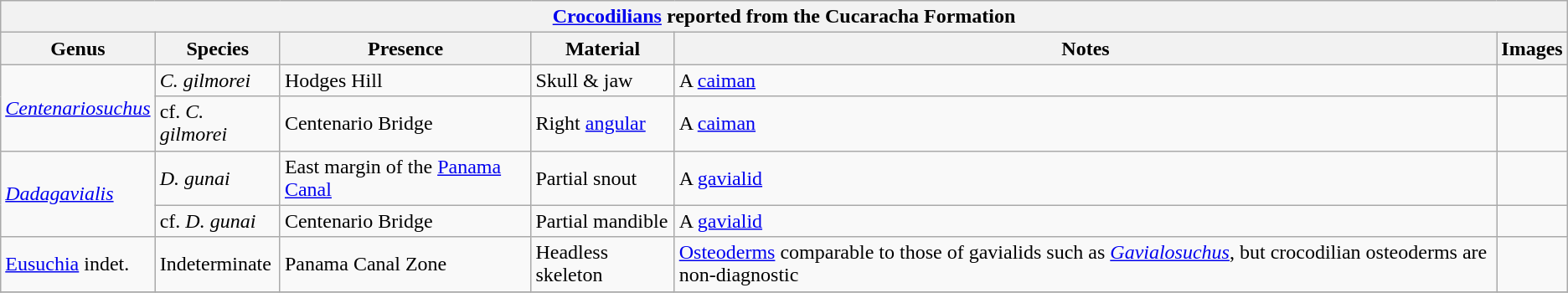<table class="wikitable" align="center">
<tr>
<th colspan="6" align="center"><strong><a href='#'>Crocodilians</a> reported from the Cucaracha Formation</strong></th>
</tr>
<tr>
<th>Genus</th>
<th>Species</th>
<th>Presence</th>
<th><strong>Material</strong></th>
<th>Notes</th>
<th>Images</th>
</tr>
<tr>
<td rowspan="2"><em><a href='#'>Centenariosuchus</a></em></td>
<td><em>C. gilmorei</em></td>
<td>Hodges Hill</td>
<td>Skull & jaw</td>
<td>A <a href='#'>caiman</a></td>
<td></td>
</tr>
<tr>
<td>cf. <em>C. gilmorei</em></td>
<td>Centenario Bridge</td>
<td>Right <a href='#'>angular</a></td>
<td>A <a href='#'>caiman</a></td>
<td></td>
</tr>
<tr>
<td rowspan="2"><em><a href='#'>Dadagavialis</a></em></td>
<td><em>D. gunai</em></td>
<td>East margin of the <a href='#'>Panama Canal</a></td>
<td>Partial snout</td>
<td>A <a href='#'>gavialid</a></td>
<td></td>
</tr>
<tr>
<td>cf. <em>D. gunai</em></td>
<td>Centenario Bridge</td>
<td>Partial mandible</td>
<td>A <a href='#'>gavialid</a></td>
<td></td>
</tr>
<tr>
<td><a href='#'>Eusuchia</a> indet.</td>
<td>Indeterminate</td>
<td>Panama Canal Zone</td>
<td>Headless skeleton</td>
<td><a href='#'>Osteoderms</a> comparable to those of gavialids such as <em><a href='#'>Gavialosuchus</a></em>, but crocodilian osteoderms are non-diagnostic</td>
<td></td>
</tr>
<tr>
</tr>
</table>
